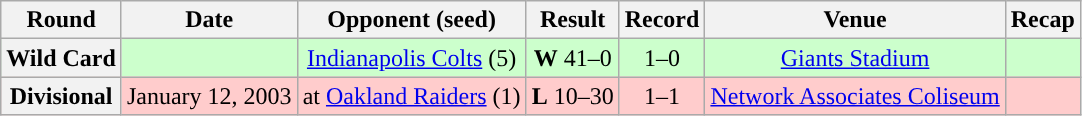<table class="wikitable"style="text-align:center">
<tr>
<th>Round</th>
<th>Date</th>
<th>Opponent (seed)</th>
<th>Result</th>
<th>Record</th>
<th>Venue</th>
<th>Recap</th>
</tr>
<tr style="background:#cfc">
<th>Wild Card</th>
<td></td>
<td><a href='#'>Indianapolis Colts</a> (5)</td>
<td><strong>W</strong> 41–0</td>
<td>1–0</td>
<td><a href='#'>Giants Stadium</a></td>
<td></td>
</tr>
<tr style="background:#fcc">
<th>Divisional</th>
<td>January 12, 2003</td>
<td>at <a href='#'>Oakland Raiders</a> (1)</td>
<td><strong>L</strong> 10–30</td>
<td>1–1</td>
<td><a href='#'>Network Associates Coliseum</a></td>
<td></td>
</tr>
</table>
